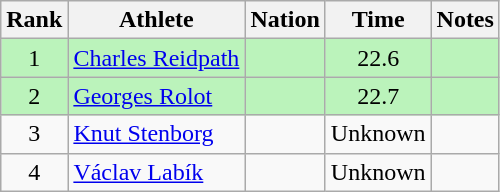<table class="wikitable sortable" style="text-align:center">
<tr>
<th>Rank</th>
<th>Athlete</th>
<th>Nation</th>
<th>Time</th>
<th>Notes</th>
</tr>
<tr bgcolor=bbf3bb>
<td>1</td>
<td align=left><a href='#'>Charles Reidpath</a></td>
<td align=left></td>
<td>22.6</td>
<td></td>
</tr>
<tr bgcolor=bbf3bb>
<td>2</td>
<td align=left><a href='#'>Georges Rolot</a></td>
<td align=left></td>
<td>22.7</td>
<td></td>
</tr>
<tr>
<td>3</td>
<td align=left><a href='#'>Knut Stenborg</a></td>
<td align=left></td>
<td data-sort-value=30.0>Unknown</td>
<td></td>
</tr>
<tr>
<td>4</td>
<td align=left><a href='#'>Václav Labík</a></td>
<td align=left></td>
<td data-sort-value=30.0>Unknown</td>
<td></td>
</tr>
</table>
